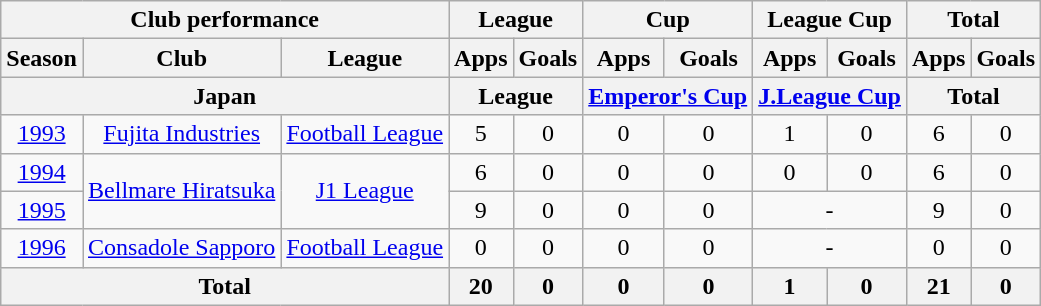<table class="wikitable" style="text-align:center;">
<tr>
<th colspan=3>Club performance</th>
<th colspan=2>League</th>
<th colspan=2>Cup</th>
<th colspan=2>League Cup</th>
<th colspan=2>Total</th>
</tr>
<tr>
<th>Season</th>
<th>Club</th>
<th>League</th>
<th>Apps</th>
<th>Goals</th>
<th>Apps</th>
<th>Goals</th>
<th>Apps</th>
<th>Goals</th>
<th>Apps</th>
<th>Goals</th>
</tr>
<tr>
<th colspan=3>Japan</th>
<th colspan=2>League</th>
<th colspan=2><a href='#'>Emperor's Cup</a></th>
<th colspan=2><a href='#'>J.League Cup</a></th>
<th colspan=2>Total</th>
</tr>
<tr>
<td><a href='#'>1993</a></td>
<td><a href='#'>Fujita Industries</a></td>
<td><a href='#'>Football League</a></td>
<td>5</td>
<td>0</td>
<td>0</td>
<td>0</td>
<td>1</td>
<td>0</td>
<td>6</td>
<td>0</td>
</tr>
<tr>
<td><a href='#'>1994</a></td>
<td rowspan="2"><a href='#'>Bellmare Hiratsuka</a></td>
<td rowspan="2"><a href='#'>J1 League</a></td>
<td>6</td>
<td>0</td>
<td>0</td>
<td>0</td>
<td>0</td>
<td>0</td>
<td>6</td>
<td>0</td>
</tr>
<tr>
<td><a href='#'>1995</a></td>
<td>9</td>
<td>0</td>
<td>0</td>
<td>0</td>
<td colspan="2">-</td>
<td>9</td>
<td>0</td>
</tr>
<tr>
<td><a href='#'>1996</a></td>
<td><a href='#'>Consadole Sapporo</a></td>
<td><a href='#'>Football League</a></td>
<td>0</td>
<td>0</td>
<td>0</td>
<td>0</td>
<td colspan="2">-</td>
<td>0</td>
<td>0</td>
</tr>
<tr>
<th colspan=3>Total</th>
<th>20</th>
<th>0</th>
<th>0</th>
<th>0</th>
<th>1</th>
<th>0</th>
<th>21</th>
<th>0</th>
</tr>
</table>
